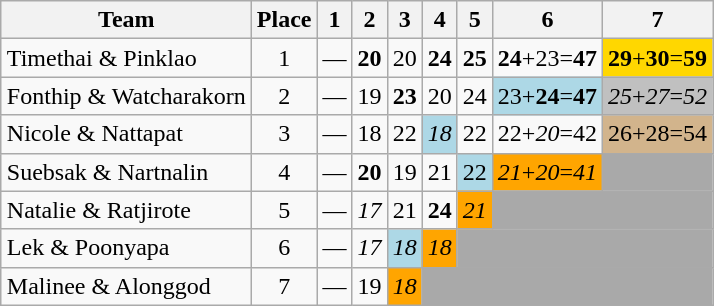<table class="wikitable sortable" style="margin:auto;text-align:center;">
<tr>
<th>Team</th>
<th>Place</th>
<th>1</th>
<th>2</th>
<th>3</th>
<th>4</th>
<th>5</th>
<th>6</th>
<th>7</th>
</tr>
<tr>
<td style="text-align:left;">Timethai & Pinklao</td>
<td>1</td>
<td>—</td>
<td><span> <strong>20</strong></span></td>
<td>20</td>
<td><span> <strong>24</strong></span></td>
<td><span> <strong>25</strong></span></td>
<td><span><strong>24</strong></span>+23=<span><strong>47</strong></span></td>
<td bgcolor=gold><span><strong>29</strong></span>+<span><strong>30</strong></span>=<span><strong>59</strong></span></td>
</tr>
<tr>
<td style="text-align:left;">Fonthip & Watcharakorn</td>
<td>2</td>
<td>—</td>
<td>19</td>
<td><span> <strong>23</strong></span></td>
<td>20</td>
<td>24</td>
<td bgcolor=lightblue>23+<span><strong>24</strong></span>=<span><strong>47</strong></span></td>
<td bgcolor=silver><span><em>25</em></span>+<span><em>27</em></span>=<span><em>52</em></span></td>
</tr>
<tr>
<td style="text-align:left;">Nicole & Nattapat</td>
<td>3</td>
<td>—</td>
<td>18</td>
<td>22</td>
<td bgcolor=lightblue><span><em>18</em></span></td>
<td>22</td>
<td>22+<span><em>20</em></span>=42</td>
<td bgcolor=tan>26+28=54</td>
</tr>
<tr>
<td style="text-align:left;">Suebsak & Nartnalin</td>
<td>4</td>
<td>—</td>
<td><span> <strong>20</strong></span></td>
<td>19</td>
<td>21</td>
<td bgcolor=lightblue>22</td>
<td bgcolor="orange"><span><em>21</em></span>+<span><em>20</em></span>=<span><em>41</em></span></td>
<td colspan=4 bgcolor="darkgray"></td>
</tr>
<tr>
<td style="text-align:left;">Natalie & Ratjirote</td>
<td>5</td>
<td>—</td>
<td><span><em>17</em></span></td>
<td>21</td>
<td><span> <strong>24</strong></span></td>
<td bgcolor="orange"><span><em>21</em></span></td>
<td colspan=5 bgcolor="darkgray"></td>
</tr>
<tr>
<td style="text-align:left;">Lek & Poonyapa</td>
<td>6</td>
<td>—</td>
<td><span><em>17</em></span></td>
<td bgcolor=lightblue><span><em>18</em></span></td>
<td bgcolor="orange"><span><em>18</em></span></td>
<td colspan=6 bgcolor="darkgray"></td>
</tr>
<tr>
<td style="text-align:left;">Malinee & Alonggod</td>
<td>7</td>
<td>—</td>
<td>19</td>
<td bgcolor="orange"><span><em>18</em></span></td>
<td colspan=7 bgcolor="darkgray"></td>
</tr>
</table>
